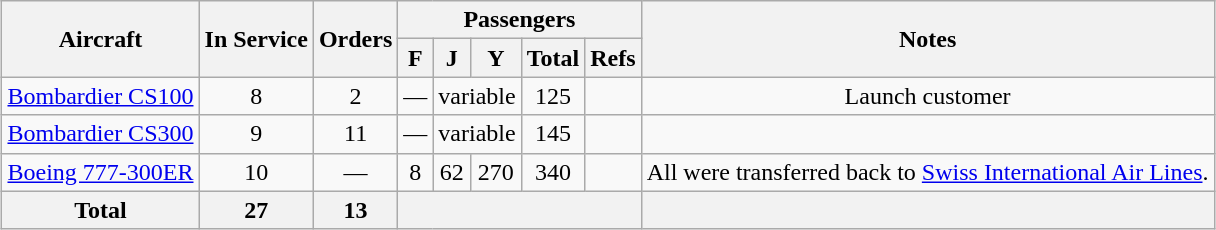<table class="wikitable" style="margin:1em auto; border-collapse:collapse;text-align:center">
<tr>
<th rowspan="2">Aircraft</th>
<th rowspan="2">In Service</th>
<th rowspan="2">Orders</th>
<th colspan="5">Passengers</th>
<th rowspan="2">Notes</th>
</tr>
<tr>
<th><abbr>F</abbr></th>
<th><abbr>J</abbr></th>
<th><abbr>Y</abbr></th>
<th>Total</th>
<th>Refs</th>
</tr>
<tr>
<td><a href='#'>Bombardier CS100</a></td>
<td>8</td>
<td>2</td>
<td>—</td>
<td colspan=2>variable</td>
<td>125</td>
<td></td>
<td>Launch customer</td>
</tr>
<tr>
<td><a href='#'>Bombardier CS300</a></td>
<td>9</td>
<td>11</td>
<td>—</td>
<td colspan=2>variable</td>
<td>145</td>
<td></td>
<td></td>
</tr>
<tr>
<td><a href='#'>Boeing 777-300ER</a></td>
<td>10</td>
<td>—</td>
<td>8</td>
<td>62</td>
<td>270</td>
<td>340</td>
<td></td>
<td>All were transferred back to <a href='#'>Swiss International Air Lines</a>.</td>
</tr>
<tr>
<th>Total</th>
<th>27</th>
<th>13</th>
<th colspan="5"></th>
<th></th>
</tr>
</table>
